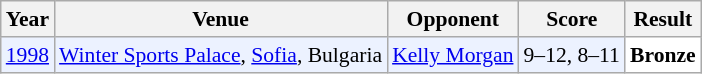<table class="sortable wikitable" style="font-size: 90%;">
<tr>
<th>Year</th>
<th>Venue</th>
<th>Opponent</th>
<th>Score</th>
<th>Result</th>
</tr>
<tr style="background:#ECF2FF">
<td align="center"><a href='#'>1998</a></td>
<td align="left"><a href='#'>Winter Sports Palace</a>, <a href='#'>Sofia</a>, Bulgaria</td>
<td align="left"> <a href='#'>Kelly Morgan</a></td>
<td align="left">9–12, 8–11</td>
<td style="text-align:left; background:white"> <strong>Bronze</strong></td>
</tr>
</table>
